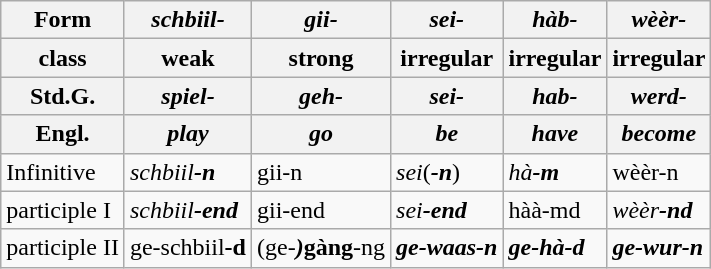<table class="wikitable">
<tr>
<th>Form</th>
<th><em>schbiil-</em></th>
<th><em>gii-</em></th>
<th><em>sei-</em></th>
<th><em>hàb-</em></th>
<th><em>wèèr-</em></th>
</tr>
<tr>
<th>class</th>
<th>weak</th>
<th>strong</th>
<th>irregular</th>
<th>irregular</th>
<th>irregular</th>
</tr>
<tr>
<th>Std.G.</th>
<th><em>spiel-</em></th>
<th><em>geh-</em></th>
<th><em>sei-</em></th>
<th><em>hab-</em></th>
<th><em>werd-</em></th>
</tr>
<tr>
<th>Engl.</th>
<th><em>play</em></th>
<th><em>go</em></th>
<th><em>be</em></th>
<th><em>have</em></th>
<th><em>become</em></th>
</tr>
<tr>
<td>Infinitive</td>
<td><em>schbiil<strong>-n<strong><em></td>
<td></em>gii</strong>-n</em></strong></td>
<td><em>sei</em>(<strong><em>-n</em></strong>)</td>
<td><em>hà<strong>-m<strong><em></td>
<td></em>wèèr</strong>-n</em></strong></td>
</tr>
<tr>
<td>participle I</td>
<td><em>schbiil<strong>-end<strong><em></td>
<td></em>gii</strong>-end</em></strong></td>
<td><em>sei<strong>-end<strong><em></td>
<td></em>hàà</strong>-md</em></strong></td>
<td><em>wèèr<strong>-nd<strong><em></td>
</tr>
<tr>
<td>participle II</td>
<td></em></strong>ge-</strong>schbiil<strong>-d<strong><em></td>
<td>(</em></strong>ge-<strong><em>)</em>gàng</strong>-ng</em></strong></td>
<td><strong><em>ge-<strong>waas</strong>-n</em></strong></td>
<td><strong><em>ge-<strong>hà</strong>-d</em></strong></td>
<td><strong><em>ge-<strong>wur</strong>-n</em></strong></td>
</tr>
</table>
